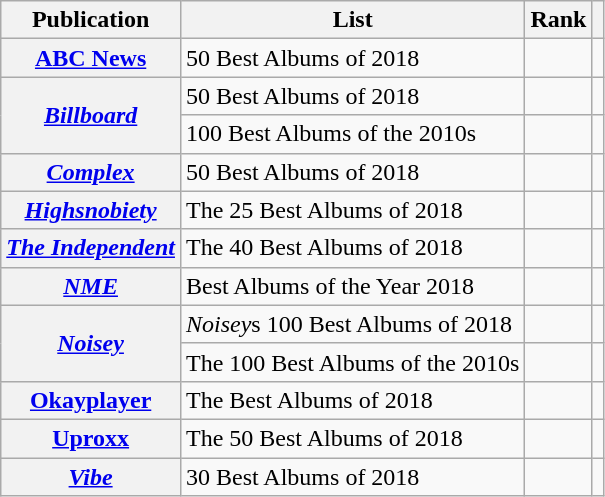<table class="wikitable sortable plainrowheaders" style="border:none; margin:0;">
<tr>
<th scope="col">Publication</th>
<th scope="col" class="unsortable">List</th>
<th scope="col" data-sort-type="number">Rank</th>
<th scope="col" class="unsortable"></th>
</tr>
<tr>
<th scope="row"><a href='#'>ABC News</a></th>
<td>50 Best Albums of 2018</td>
<td></td>
<td></td>
</tr>
<tr>
<th scope="row" rowspan="2"><em><a href='#'>Billboard</a></em></th>
<td>50 Best Albums of 2018</td>
<td></td>
<td></td>
</tr>
<tr>
<td>100 Best Albums of the 2010s</td>
<td></td>
<td></td>
</tr>
<tr>
<th scope="row"><em><a href='#'>Complex</a></em></th>
<td>50 Best Albums of 2018</td>
<td></td>
<td></td>
</tr>
<tr>
<th scope="row"><em><a href='#'>Highsnobiety</a></em></th>
<td>The 25 Best Albums of 2018</td>
<td></td>
<td></td>
</tr>
<tr>
<th scope="row"><em><a href='#'>The Independent</a></em></th>
<td>The 40 Best Albums of 2018</td>
<td></td>
<td></td>
</tr>
<tr>
<th scope="row"><em><a href='#'>NME</a></em></th>
<td>Best Albums of the Year 2018</td>
<td></td>
<td></td>
</tr>
<tr>
<th scope="row" rowspan="2"><em><a href='#'>Noisey</a></em></th>
<td><em>Noisey</em>s 100 Best Albums of 2018</td>
<td></td>
<td></td>
</tr>
<tr>
<td>The 100 Best Albums of the 2010s</td>
<td></td>
<td></td>
</tr>
<tr>
<th scope="row"><a href='#'>Okayplayer</a></th>
<td>The Best Albums of 2018</td>
<td></td>
<td></td>
</tr>
<tr>
<th scope="row"><a href='#'>Uproxx</a></th>
<td>The 50 Best Albums of 2018</td>
<td></td>
<td></td>
</tr>
<tr>
<th scope="row"><em><a href='#'>Vibe</a></em></th>
<td>30 Best Albums of 2018</td>
<td></td>
<td></td>
</tr>
</table>
